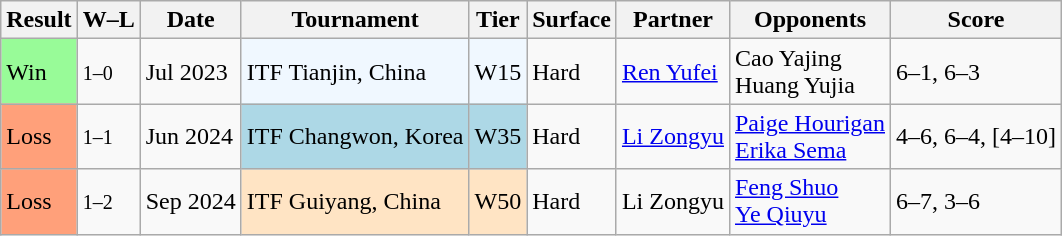<table class="sortable wikitable">
<tr>
<th>Result</th>
<th class="unsortable">W–L</th>
<th>Date</th>
<th>Tournament</th>
<th>Tier</th>
<th>Surface</th>
<th>Partner</th>
<th>Opponents</th>
<th class="unsortable">Score</th>
</tr>
<tr>
<td style="background:#98FB98;">Win</td>
<td><small>1–0</small></td>
<td>Jul 2023</td>
<td style="background:#f0f8ff;">ITF Tianjin, China</td>
<td style="background:#f0f8ff;">W15</td>
<td>Hard</td>
<td> <a href='#'>Ren Yufei</a></td>
<td> Cao Yajing <br>  Huang Yujia</td>
<td>6–1, 6–3</td>
</tr>
<tr>
<td bgcolor="FFA07A">Loss</td>
<td><small>1–1</small></td>
<td>Jun 2024</td>
<td style="background:lightblue;">ITF Changwon, Korea</td>
<td style="background:lightblue;">W35</td>
<td>Hard</td>
<td> <a href='#'>Li Zongyu</a></td>
<td> <a href='#'>Paige Hourigan</a> <br>  <a href='#'>Erika Sema</a></td>
<td>4–6, 6–4, [4–10]</td>
</tr>
<tr>
<td bgcolor="FFA07A">Loss</td>
<td><small>1–2</small></td>
<td>Sep 2024</td>
<td style="background:#ffe4c4;">ITF Guiyang, China</td>
<td style="background:#ffe4c4;">W50</td>
<td>Hard</td>
<td> Li Zongyu</td>
<td> <a href='#'>Feng Shuo</a> <br>  <a href='#'>Ye Qiuyu</a></td>
<td>6–7, 3–6</td>
</tr>
</table>
